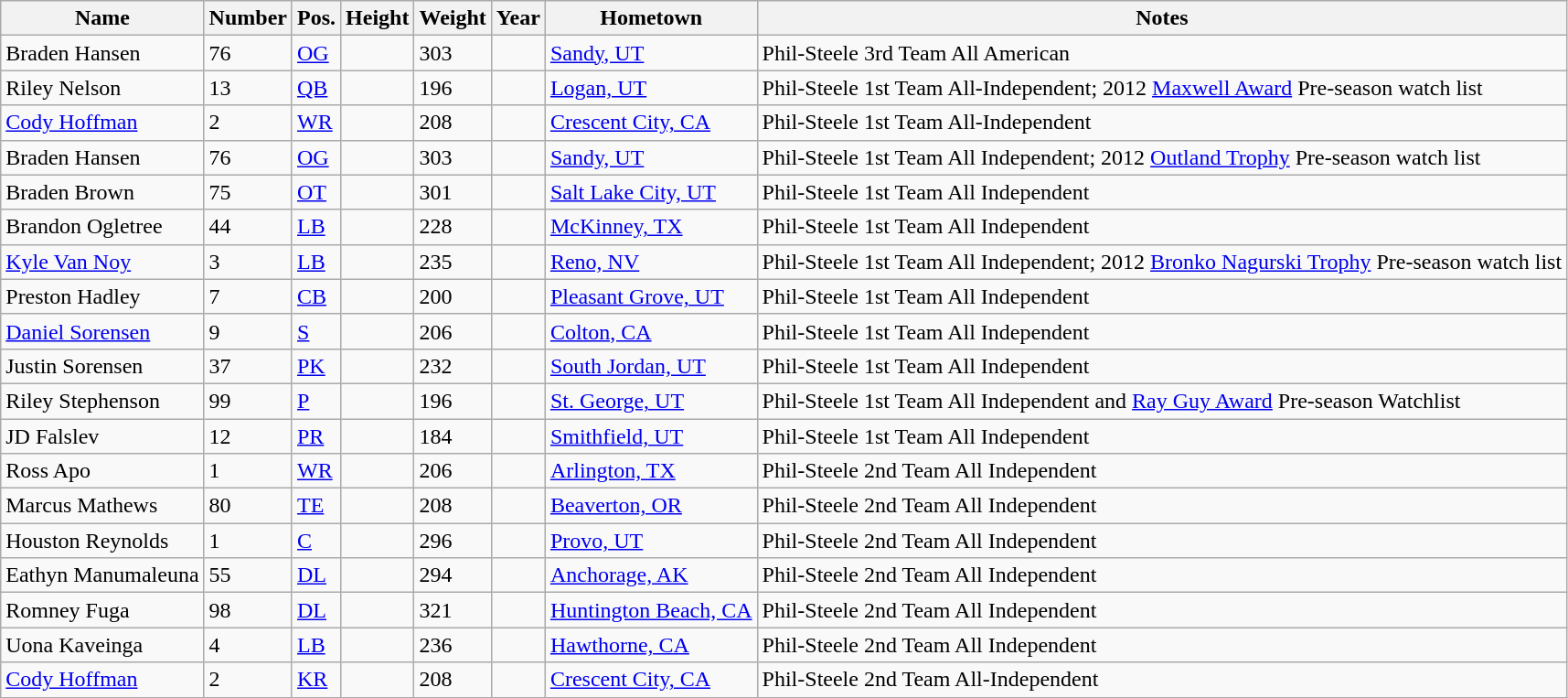<table class="wikitable sortable" border="1">
<tr>
<th>Name</th>
<th>Number</th>
<th>Pos.</th>
<th>Height</th>
<th>Weight</th>
<th>Year</th>
<th>Hometown</th>
<th class="unsortable">Notes</th>
</tr>
<tr>
<td>Braden Hansen</td>
<td>76</td>
<td><a href='#'>OG</a></td>
<td></td>
<td>303</td>
<td></td>
<td><a href='#'>Sandy, UT</a></td>
<td>Phil-Steele 3rd Team All American</td>
</tr>
<tr>
<td>Riley Nelson</td>
<td>13</td>
<td><a href='#'>QB</a></td>
<td></td>
<td>196</td>
<td></td>
<td><a href='#'>Logan, UT</a></td>
<td>Phil-Steele 1st Team All-Independent; 2012 <a href='#'>Maxwell Award</a> Pre-season watch list </td>
</tr>
<tr>
<td><a href='#'>Cody Hoffman</a></td>
<td>2</td>
<td><a href='#'>WR</a></td>
<td></td>
<td>208</td>
<td></td>
<td><a href='#'>Crescent City, CA</a></td>
<td>Phil-Steele 1st Team All-Independent</td>
</tr>
<tr>
<td>Braden Hansen</td>
<td>76</td>
<td><a href='#'>OG</a></td>
<td></td>
<td>303</td>
<td></td>
<td><a href='#'>Sandy, UT</a></td>
<td>Phil-Steele 1st Team All Independent; 2012 <a href='#'>Outland Trophy</a> Pre-season watch list</td>
</tr>
<tr>
<td>Braden Brown</td>
<td>75</td>
<td><a href='#'>OT</a></td>
<td></td>
<td>301</td>
<td></td>
<td><a href='#'>Salt Lake City, UT</a></td>
<td>Phil-Steele 1st Team All Independent</td>
</tr>
<tr>
<td>Brandon Ogletree</td>
<td>44</td>
<td><a href='#'>LB</a></td>
<td></td>
<td>228</td>
<td></td>
<td><a href='#'>McKinney, TX</a></td>
<td>Phil-Steele 1st Team All Independent</td>
</tr>
<tr>
<td><a href='#'>Kyle Van Noy</a></td>
<td>3</td>
<td><a href='#'>LB</a></td>
<td></td>
<td>235</td>
<td></td>
<td><a href='#'>Reno, NV</a></td>
<td>Phil-Steele 1st Team All Independent; 2012 <a href='#'>Bronko Nagurski Trophy</a> Pre-season watch list</td>
</tr>
<tr>
<td>Preston Hadley</td>
<td>7</td>
<td><a href='#'>CB</a></td>
<td></td>
<td>200</td>
<td></td>
<td><a href='#'>Pleasant Grove, UT</a></td>
<td>Phil-Steele 1st Team All Independent</td>
</tr>
<tr>
<td><a href='#'>Daniel Sorensen</a></td>
<td>9</td>
<td><a href='#'>S</a></td>
<td></td>
<td>206</td>
<td></td>
<td><a href='#'>Colton, CA</a></td>
<td>Phil-Steele 1st Team All Independent</td>
</tr>
<tr>
<td>Justin Sorensen</td>
<td>37</td>
<td><a href='#'>PK</a></td>
<td></td>
<td>232</td>
<td></td>
<td><a href='#'>South Jordan, UT</a></td>
<td>Phil-Steele 1st Team All Independent</td>
</tr>
<tr>
<td>Riley Stephenson</td>
<td>99</td>
<td><a href='#'>P</a></td>
<td></td>
<td>196</td>
<td></td>
<td><a href='#'>St. George, UT</a></td>
<td>Phil-Steele 1st Team All Independent and <a href='#'>Ray Guy Award</a> Pre-season Watchlist</td>
</tr>
<tr>
<td>JD Falslev</td>
<td>12</td>
<td><a href='#'>PR</a></td>
<td></td>
<td>184</td>
<td></td>
<td><a href='#'>Smithfield, UT</a></td>
<td>Phil-Steele 1st Team All Independent</td>
</tr>
<tr>
<td>Ross Apo</td>
<td>1</td>
<td><a href='#'>WR</a></td>
<td></td>
<td>206</td>
<td></td>
<td><a href='#'>Arlington, TX</a></td>
<td>Phil-Steele 2nd Team All Independent</td>
</tr>
<tr>
<td>Marcus Mathews</td>
<td>80</td>
<td><a href='#'>TE</a></td>
<td></td>
<td>208</td>
<td></td>
<td><a href='#'>Beaverton, OR</a></td>
<td>Phil-Steele 2nd Team All Independent</td>
</tr>
<tr>
<td>Houston Reynolds</td>
<td>1</td>
<td><a href='#'>C</a></td>
<td></td>
<td>296</td>
<td></td>
<td><a href='#'>Provo, UT</a></td>
<td>Phil-Steele 2nd Team All Independent</td>
</tr>
<tr>
<td>Eathyn Manumaleuna</td>
<td>55</td>
<td><a href='#'>DL</a></td>
<td></td>
<td>294</td>
<td></td>
<td><a href='#'>Anchorage, AK</a></td>
<td>Phil-Steele 2nd Team All Independent</td>
</tr>
<tr>
<td>Romney Fuga</td>
<td>98</td>
<td><a href='#'>DL</a></td>
<td></td>
<td>321</td>
<td></td>
<td><a href='#'>Huntington Beach, CA</a></td>
<td>Phil-Steele 2nd Team All Independent</td>
</tr>
<tr>
<td>Uona Kaveinga</td>
<td>4</td>
<td><a href='#'>LB</a></td>
<td></td>
<td>236</td>
<td></td>
<td><a href='#'>Hawthorne, CA</a></td>
<td>Phil-Steele 2nd Team All Independent</td>
</tr>
<tr>
<td><a href='#'>Cody Hoffman</a></td>
<td>2</td>
<td><a href='#'>KR</a></td>
<td></td>
<td>208</td>
<td></td>
<td><a href='#'>Crescent City, CA</a></td>
<td>Phil-Steele 2nd Team All-Independent</td>
</tr>
</table>
